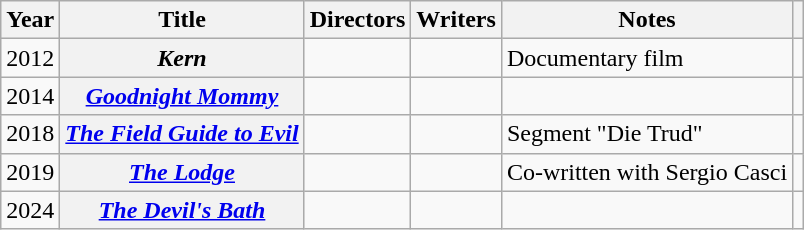<table class="wikitable plainrowheaders">
<tr>
<th scope="col">Year</th>
<th scope="col">Title</th>
<th scope="col">Directors</th>
<th scope="col">Writers</th>
<th scope="col" class="unsortable">Notes</th>
<th scope="col" class="unsortable"></th>
</tr>
<tr>
<td>2012</td>
<th scope="row"><em>Kern</em></th>
<td></td>
<td></td>
<td>Documentary film</td>
<td style="text-align:center;"></td>
</tr>
<tr>
<td>2014</td>
<th scope="row"><em><a href='#'>Goodnight Mommy</a></em></th>
<td></td>
<td></td>
<td></td>
<td style="text-align:center;"></td>
</tr>
<tr>
<td>2018</td>
<th scope="row" data-sort-value="Field Guide"><em><a href='#'>The Field Guide to Evil</a></em></th>
<td></td>
<td></td>
<td>Segment "Die Trud"</td>
<td style="text-align:center;"></td>
</tr>
<tr>
<td>2019</td>
<th scope="row" data-sort-value="Lodge"><em><a href='#'>The Lodge</a></em></th>
<td></td>
<td></td>
<td>Co-written with Sergio Casci</td>
<td style="text-align:center;"></td>
</tr>
<tr>
<td>2024</td>
<th scope="row" data-sort-value="Devil's Bath, The"><em><a href='#'>The Devil's Bath</a></em></th>
<td></td>
<td></td>
<td></td>
<td style="text-align:center;"></td>
</tr>
</table>
